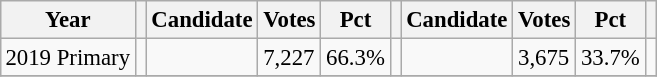<table class="wikitable" style="margin:0.5em ; font-size:95%">
<tr>
<th>Year</th>
<th></th>
<th>Candidate</th>
<th>Votes</th>
<th>Pct</th>
<th></th>
<th>Candidate</th>
<th>Votes</th>
<th>Pct</th>
<th></th>
</tr>
<tr>
<td>2019 Primary</td>
<td></td>
<td></td>
<td>7,227</td>
<td>66.3%</td>
<td></td>
<td></td>
<td>3,675</td>
<td>33.7%</td>
<td></td>
</tr>
<tr>
</tr>
</table>
